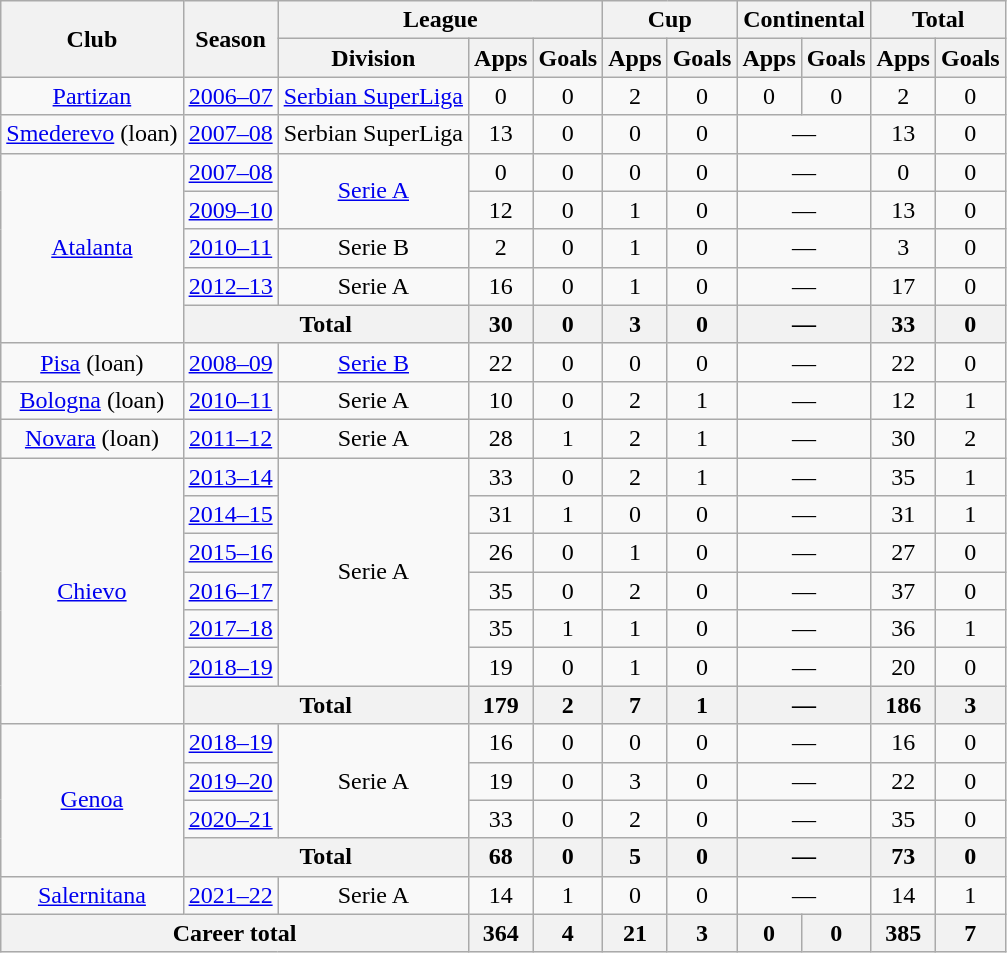<table class="wikitable" style="text-align:center">
<tr>
<th rowspan="2">Club</th>
<th rowspan="2">Season</th>
<th colspan="3">League</th>
<th colspan="2">Cup</th>
<th colspan="2">Continental</th>
<th colspan="2">Total</th>
</tr>
<tr>
<th>Division</th>
<th>Apps</th>
<th>Goals</th>
<th>Apps</th>
<th>Goals</th>
<th>Apps</th>
<th>Goals</th>
<th>Apps</th>
<th>Goals</th>
</tr>
<tr>
<td><a href='#'>Partizan</a></td>
<td><a href='#'>2006–07</a></td>
<td><a href='#'>Serbian SuperLiga</a></td>
<td>0</td>
<td>0</td>
<td>2</td>
<td>0</td>
<td>0</td>
<td>0</td>
<td>2</td>
<td>0</td>
</tr>
<tr>
<td><a href='#'>Smederevo</a> (loan)</td>
<td><a href='#'>2007–08</a></td>
<td>Serbian SuperLiga</td>
<td>13</td>
<td>0</td>
<td>0</td>
<td>0</td>
<td colspan="2">—</td>
<td>13</td>
<td>0</td>
</tr>
<tr>
<td rowspan="5"><a href='#'>Atalanta</a></td>
<td><a href='#'>2007–08</a></td>
<td rowspan="2"><a href='#'>Serie A</a></td>
<td>0</td>
<td>0</td>
<td>0</td>
<td>0</td>
<td colspan="2">—</td>
<td>0</td>
<td>0</td>
</tr>
<tr>
<td><a href='#'>2009–10</a></td>
<td>12</td>
<td>0</td>
<td>1</td>
<td>0</td>
<td colspan="2">—</td>
<td>13</td>
<td>0</td>
</tr>
<tr>
<td><a href='#'>2010–11</a></td>
<td>Serie B</td>
<td>2</td>
<td>0</td>
<td>1</td>
<td>0</td>
<td colspan="2">—</td>
<td>3</td>
<td>0</td>
</tr>
<tr>
<td><a href='#'>2012–13</a></td>
<td>Serie A</td>
<td>16</td>
<td>0</td>
<td>1</td>
<td>0</td>
<td colspan="2">—</td>
<td>17</td>
<td>0</td>
</tr>
<tr>
<th colspan="2">Total</th>
<th>30</th>
<th>0</th>
<th>3</th>
<th>0</th>
<th colspan="2">—</th>
<th>33</th>
<th>0</th>
</tr>
<tr>
<td><a href='#'>Pisa</a> (loan)</td>
<td><a href='#'>2008–09</a></td>
<td><a href='#'>Serie B</a></td>
<td>22</td>
<td>0</td>
<td>0</td>
<td>0</td>
<td colspan="2">—</td>
<td>22</td>
<td>0</td>
</tr>
<tr>
<td><a href='#'>Bologna</a> (loan)</td>
<td><a href='#'>2010–11</a></td>
<td>Serie A</td>
<td>10</td>
<td>0</td>
<td>2</td>
<td>1</td>
<td colspan="2">—</td>
<td>12</td>
<td>1</td>
</tr>
<tr>
<td><a href='#'>Novara</a> (loan)</td>
<td><a href='#'>2011–12</a></td>
<td>Serie A</td>
<td>28</td>
<td>1</td>
<td>2</td>
<td>1</td>
<td colspan="2">—</td>
<td>30</td>
<td>2</td>
</tr>
<tr>
<td rowspan="7"><a href='#'>Chievo</a></td>
<td><a href='#'>2013–14</a></td>
<td rowspan="6">Serie A</td>
<td>33</td>
<td>0</td>
<td>2</td>
<td>1</td>
<td colspan="2">—</td>
<td>35</td>
<td>1</td>
</tr>
<tr>
<td><a href='#'>2014–15</a></td>
<td>31</td>
<td>1</td>
<td>0</td>
<td>0</td>
<td colspan="2">—</td>
<td>31</td>
<td>1</td>
</tr>
<tr>
<td><a href='#'>2015–16</a></td>
<td>26</td>
<td>0</td>
<td>1</td>
<td>0</td>
<td colspan="2">—</td>
<td>27</td>
<td>0</td>
</tr>
<tr>
<td><a href='#'>2016–17</a></td>
<td>35</td>
<td>0</td>
<td>2</td>
<td>0</td>
<td colspan="2">—</td>
<td>37</td>
<td>0</td>
</tr>
<tr>
<td><a href='#'>2017–18</a></td>
<td>35</td>
<td>1</td>
<td>1</td>
<td>0</td>
<td colspan="2">—</td>
<td>36</td>
<td>1</td>
</tr>
<tr>
<td><a href='#'>2018–19</a></td>
<td>19</td>
<td>0</td>
<td>1</td>
<td>0</td>
<td colspan="2">—</td>
<td>20</td>
<td>0</td>
</tr>
<tr>
<th colspan="2">Total</th>
<th>179</th>
<th>2</th>
<th>7</th>
<th>1</th>
<th colspan="2">—</th>
<th>186</th>
<th>3</th>
</tr>
<tr>
<td rowspan="4"><a href='#'>Genoa</a></td>
<td><a href='#'>2018–19</a></td>
<td rowspan="3">Serie A</td>
<td>16</td>
<td>0</td>
<td>0</td>
<td>0</td>
<td colspan="2">—</td>
<td>16</td>
<td>0</td>
</tr>
<tr>
<td><a href='#'>2019–20</a></td>
<td>19</td>
<td>0</td>
<td>3</td>
<td>0</td>
<td colspan="2">—</td>
<td>22</td>
<td>0</td>
</tr>
<tr>
<td><a href='#'>2020–21</a></td>
<td>33</td>
<td>0</td>
<td>2</td>
<td>0</td>
<td colspan="2">—</td>
<td>35</td>
<td>0</td>
</tr>
<tr>
<th colspan="2">Total</th>
<th>68</th>
<th>0</th>
<th>5</th>
<th>0</th>
<th colspan="2">—</th>
<th>73</th>
<th>0</th>
</tr>
<tr>
<td><a href='#'>Salernitana</a></td>
<td><a href='#'>2021–22</a></td>
<td>Serie A</td>
<td>14</td>
<td>1</td>
<td>0</td>
<td>0</td>
<td colspan="2">—</td>
<td>14</td>
<td>1</td>
</tr>
<tr>
<th colspan="3">Career total</th>
<th>364</th>
<th>4</th>
<th>21</th>
<th>3</th>
<th>0</th>
<th>0</th>
<th>385</th>
<th>7</th>
</tr>
</table>
